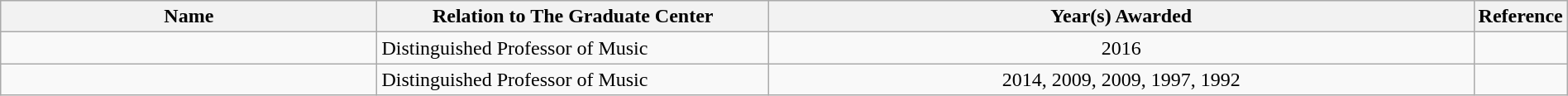<table class="wikitable sortable" style="width:100%">
<tr>
<th style="width:*;">Name</th>
<th style="width:25%;">Relation to The Graduate Center</th>
<th style="width:45%;">Year(s) Awarded</th>
<th style="width:5%;" class="unsortable">Reference</th>
</tr>
<tr>
<td></td>
<td>Distinguished Professor of Music</td>
<td style="text-align:center;">2016</td>
<td style="text-align:center;"></td>
</tr>
<tr>
<td></td>
<td>Distinguished Professor of Music</td>
<td style="text-align:center;">2014, 2009, 2009, 1997, 1992</td>
<td style="text-align:center;"><br></td>
</tr>
</table>
